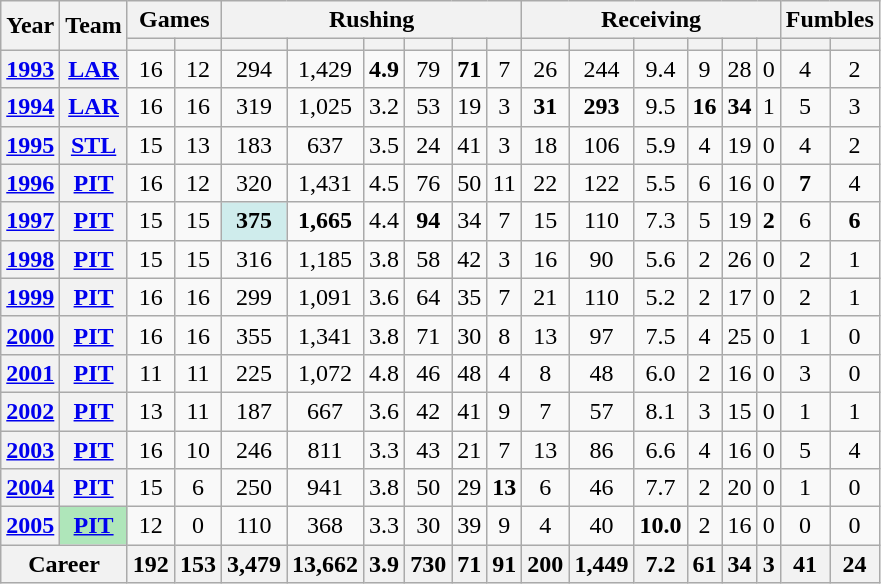<table class=wikitable style="text-align:center;">
<tr>
<th rowspan="2">Year</th>
<th rowspan="2">Team</th>
<th colspan="2">Games</th>
<th colspan="6">Rushing</th>
<th colspan="6">Receiving</th>
<th colspan="2">Fumbles</th>
</tr>
<tr>
<th></th>
<th></th>
<th></th>
<th></th>
<th></th>
<th></th>
<th></th>
<th></th>
<th></th>
<th></th>
<th></th>
<th></th>
<th></th>
<th></th>
<th></th>
<th></th>
</tr>
<tr>
<th><a href='#'>1993</a></th>
<th><a href='#'>LAR</a></th>
<td>16</td>
<td>12</td>
<td>294</td>
<td>1,429</td>
<td><strong>4.9</strong></td>
<td>79</td>
<td><strong>71</strong></td>
<td>7</td>
<td>26</td>
<td>244</td>
<td>9.4</td>
<td>9</td>
<td>28</td>
<td>0</td>
<td>4</td>
<td>2</td>
</tr>
<tr>
<th><a href='#'>1994</a></th>
<th><a href='#'>LAR</a></th>
<td>16</td>
<td>16</td>
<td>319</td>
<td>1,025</td>
<td>3.2</td>
<td>53</td>
<td>19</td>
<td>3</td>
<td><strong>31</strong></td>
<td><strong>293</strong></td>
<td>9.5</td>
<td><strong>16</strong></td>
<td><strong>34</strong></td>
<td>1</td>
<td>5</td>
<td>3</td>
</tr>
<tr>
<th><a href='#'>1995</a></th>
<th><a href='#'>STL</a></th>
<td>15</td>
<td>13</td>
<td>183</td>
<td>637</td>
<td>3.5</td>
<td>24</td>
<td>41</td>
<td>3</td>
<td>18</td>
<td>106</td>
<td>5.9</td>
<td>4</td>
<td>19</td>
<td>0</td>
<td>4</td>
<td>2</td>
</tr>
<tr>
<th><a href='#'>1996</a></th>
<th><a href='#'>PIT</a></th>
<td>16</td>
<td>12</td>
<td>320</td>
<td>1,431</td>
<td>4.5</td>
<td>76</td>
<td>50</td>
<td>11</td>
<td>22</td>
<td>122</td>
<td>5.5</td>
<td>6</td>
<td>16</td>
<td>0</td>
<td><strong>7</strong></td>
<td>4</td>
</tr>
<tr>
<th><a href='#'>1997</a></th>
<th><a href='#'>PIT</a></th>
<td>15</td>
<td>15</td>
<td style="background:#cfecec;"><strong>375</strong></td>
<td><strong>1,665</strong></td>
<td>4.4</td>
<td><strong>94</strong></td>
<td>34</td>
<td>7</td>
<td>15</td>
<td>110</td>
<td>7.3</td>
<td>5</td>
<td>19</td>
<td><strong>2</strong></td>
<td>6</td>
<td><strong>6</strong></td>
</tr>
<tr>
<th><a href='#'>1998</a></th>
<th><a href='#'>PIT</a></th>
<td>15</td>
<td>15</td>
<td>316</td>
<td>1,185</td>
<td>3.8</td>
<td>58</td>
<td>42</td>
<td>3</td>
<td>16</td>
<td>90</td>
<td>5.6</td>
<td>2</td>
<td>26</td>
<td>0</td>
<td>2</td>
<td>1</td>
</tr>
<tr>
<th><a href='#'>1999</a></th>
<th><a href='#'>PIT</a></th>
<td>16</td>
<td>16</td>
<td>299</td>
<td>1,091</td>
<td>3.6</td>
<td>64</td>
<td>35</td>
<td>7</td>
<td>21</td>
<td>110</td>
<td>5.2</td>
<td>2</td>
<td>17</td>
<td>0</td>
<td>2</td>
<td>1</td>
</tr>
<tr>
<th><a href='#'>2000</a></th>
<th><a href='#'>PIT</a></th>
<td>16</td>
<td>16</td>
<td>355</td>
<td>1,341</td>
<td>3.8</td>
<td>71</td>
<td>30</td>
<td>8</td>
<td>13</td>
<td>97</td>
<td>7.5</td>
<td>4</td>
<td>25</td>
<td>0</td>
<td>1</td>
<td>0</td>
</tr>
<tr>
<th><a href='#'>2001</a></th>
<th><a href='#'>PIT</a></th>
<td>11</td>
<td>11</td>
<td>225</td>
<td>1,072</td>
<td>4.8</td>
<td>46</td>
<td>48</td>
<td>4</td>
<td>8</td>
<td>48</td>
<td>6.0</td>
<td>2</td>
<td>16</td>
<td>0</td>
<td>3</td>
<td>0</td>
</tr>
<tr>
<th><a href='#'>2002</a></th>
<th><a href='#'>PIT</a></th>
<td>13</td>
<td>11</td>
<td>187</td>
<td>667</td>
<td>3.6</td>
<td>42</td>
<td>41</td>
<td>9</td>
<td>7</td>
<td>57</td>
<td>8.1</td>
<td>3</td>
<td>15</td>
<td>0</td>
<td>1</td>
<td>1</td>
</tr>
<tr>
<th><a href='#'>2003</a></th>
<th><a href='#'>PIT</a></th>
<td>16</td>
<td>10</td>
<td>246</td>
<td>811</td>
<td>3.3</td>
<td>43</td>
<td>21</td>
<td>7</td>
<td>13</td>
<td>86</td>
<td>6.6</td>
<td>4</td>
<td>16</td>
<td>0</td>
<td>5</td>
<td>4</td>
</tr>
<tr>
<th><a href='#'>2004</a></th>
<th><a href='#'>PIT</a></th>
<td>15</td>
<td>6</td>
<td>250</td>
<td>941</td>
<td>3.8</td>
<td>50</td>
<td>29</td>
<td><strong>13</strong></td>
<td>6</td>
<td>46</td>
<td>7.7</td>
<td>2</td>
<td>20</td>
<td>0</td>
<td>1</td>
<td>0</td>
</tr>
<tr>
<th><a href='#'>2005</a></th>
<th style="background:#afe6ba;"><a href='#'>PIT</a></th>
<td>12</td>
<td>0</td>
<td>110</td>
<td>368</td>
<td>3.3</td>
<td>30</td>
<td>39</td>
<td>9</td>
<td>4</td>
<td>40</td>
<td><strong>10.0</strong></td>
<td>2</td>
<td>16</td>
<td>0</td>
<td>0</td>
<td>0</td>
</tr>
<tr>
<th colspan="2">Career</th>
<th>192</th>
<th>153</th>
<th>3,479</th>
<th>13,662</th>
<th>3.9</th>
<th>730</th>
<th>71</th>
<th>91</th>
<th>200</th>
<th>1,449</th>
<th>7.2</th>
<th>61</th>
<th>34</th>
<th>3</th>
<th>41</th>
<th>24</th>
</tr>
</table>
